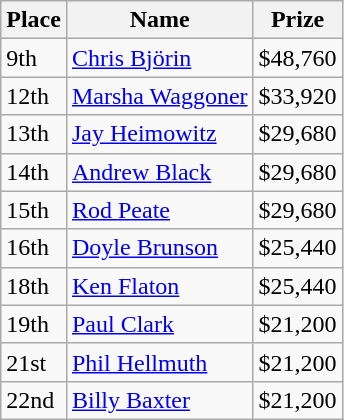<table class="wikitable">
<tr>
<th bgcolor="#FFEBAD">Place</th>
<th bgcolor="#FFEBAD">Name</th>
<th bgcolor="#FFEBAD">Prize</th>
</tr>
<tr>
<td>9th</td>
<td><a href='#'>Chris Björin</a></td>
<td>$48,760</td>
</tr>
<tr>
<td>12th</td>
<td><a href='#'>Marsha Waggoner</a></td>
<td>$33,920</td>
</tr>
<tr>
<td>13th</td>
<td><a href='#'>Jay Heimowitz</a></td>
<td>$29,680</td>
</tr>
<tr>
<td>14th</td>
<td><a href='#'>Andrew Black</a></td>
<td>$29,680</td>
</tr>
<tr>
<td>15th</td>
<td><a href='#'>Rod Peate</a></td>
<td>$29,680</td>
</tr>
<tr>
<td>16th</td>
<td><a href='#'>Doyle Brunson</a></td>
<td>$25,440</td>
</tr>
<tr>
<td>18th</td>
<td><a href='#'>Ken Flaton</a></td>
<td>$25,440</td>
</tr>
<tr>
<td>19th</td>
<td><a href='#'>Paul Clark</a></td>
<td>$21,200</td>
</tr>
<tr>
<td>21st</td>
<td><a href='#'>Phil Hellmuth</a></td>
<td>$21,200</td>
</tr>
<tr>
<td>22nd</td>
<td><a href='#'>Billy Baxter</a></td>
<td>$21,200</td>
</tr>
</table>
